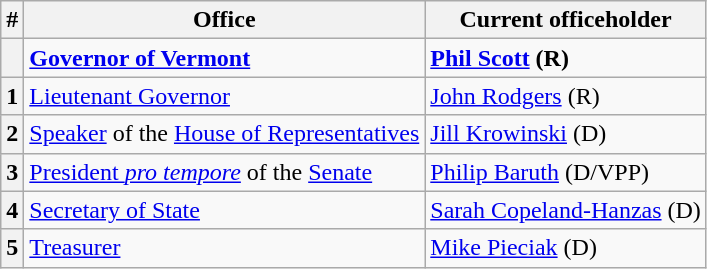<table class=wikitable>
<tr>
<th>#</th>
<th>Office</th>
<th>Current officeholder</th>
</tr>
<tr>
<th></th>
<td><strong><a href='#'>Governor of Vermont</a></strong></td>
<td><strong><a href='#'>Phil Scott</a> (R)</strong></td>
</tr>
<tr>
<th>1</th>
<td><a href='#'>Lieutenant Governor</a></td>
<td><a href='#'>John Rodgers</a> (R)</td>
</tr>
<tr>
<th>2</th>
<td><a href='#'>Speaker</a> of the <a href='#'>House of Representatives</a></td>
<td><a href='#'>Jill Krowinski</a> (D)</td>
</tr>
<tr>
<th>3</th>
<td><a href='#'>President <em>pro tempore</em></a> of the <a href='#'>Senate</a></td>
<td><a href='#'>Philip Baruth</a> (D/VPP)</td>
</tr>
<tr>
<th>4</th>
<td><a href='#'>Secretary of State</a></td>
<td><a href='#'>Sarah Copeland-Hanzas</a> (D)</td>
</tr>
<tr>
<th>5</th>
<td><a href='#'>Treasurer</a></td>
<td><a href='#'>Mike Pieciak</a> (D)</td>
</tr>
</table>
